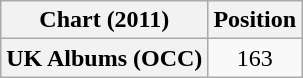<table class="wikitable plainrowheaders" style="text-align:center">
<tr>
<th scope="col">Chart (2011)</th>
<th scope="col">Position</th>
</tr>
<tr>
<th scope="row">UK Albums (OCC)</th>
<td>163</td>
</tr>
</table>
